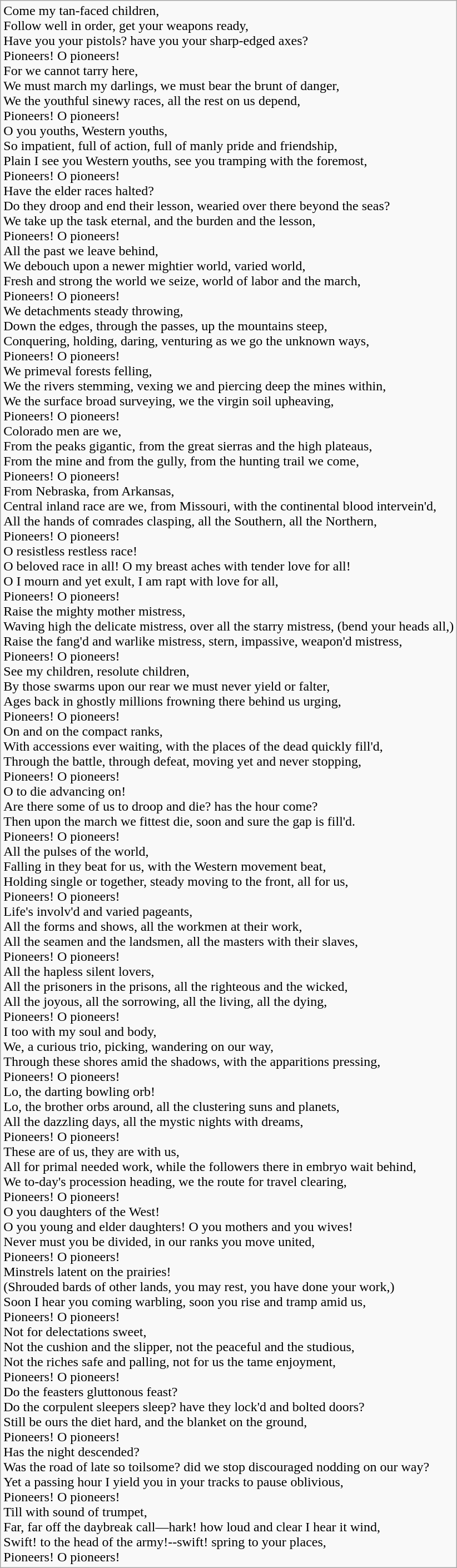<table class="wikitable">
<tr>
<td>Come my tan-faced children,<br>Follow well in order, get your weapons ready, <br>
Have you your pistols? have you your sharp-edged axes? <br>
Pioneers! O pioneers!<br>For we cannot tarry here, <br>
We must march my darlings, we must bear the brunt of danger, <br>
We the youthful sinewy races, all the rest on us depend, <br>
Pioneers! O pioneers!<br>O you youths, Western youths, <br>
So impatient, full of action, full of manly pride and friendship,<br>
Plain I see you Western youths, see you tramping with the foremost, <br>
Pioneers! O pioneers!<br>Have the elder races halted? <br>
Do they droop and end their lesson, wearied over there beyond the seas? <br>
We take up the task eternal, and the burden and the lesson, <br>
Pioneers! O pioneers!<br>All the past we leave behind, <br>
We debouch upon a newer mightier world, varied world, <br>
Fresh and strong the world we seize, world of labor and the march, <br>
Pioneers! O pioneers!<br>We detachments steady throwing, <br>
Down the edges, through the passes, up the mountains steep, <br>
Conquering, holding, daring, venturing as we go the unknown ways, <br>
Pioneers! O pioneers!<br>We primeval forests felling, <br>
We the rivers stemming, vexing we and piercing deep the mines within, <br>
We the surface broad surveying, we the virgin soil upheaving, <br>
Pioneers! O pioneers!<br>Colorado men are we, <br>
From the peaks gigantic, from the great sierras and the high plateaus, <br>
From the mine and from the gully, from the hunting trail we come, <br>
Pioneers! O pioneers!<br>From Nebraska, from Arkansas, <br>
Central inland race are we, from Missouri, with the continental blood intervein'd, <br>
All the hands of comrades clasping, all the Southern, all the Northern, <br>
Pioneers! O pioneers!<br>O resistless restless race! <br>
O beloved race in all! O my breast aches with tender love for all! <br>
O I mourn and yet exult, I am rapt with love for all, <br>
Pioneers! O pioneers!<br>Raise the mighty mother mistress, <br>
Waving high the delicate mistress, over all the starry mistress, (bend your heads all,) <br>
Raise the fang'd and warlike mistress, stern, impassive, weapon'd mistress, <br>
Pioneers! O pioneers!<br>See my children, resolute children, <br>
By those swarms upon our rear we must never yield or falter, <br>
Ages back in ghostly millions frowning there behind us urging, <br>
Pioneers! O pioneers!<br>On and on the compact ranks, <br>
With accessions ever waiting, with the places of the dead quickly fill'd, <br>
Through the battle, through defeat, moving yet and never stopping, <br>
Pioneers! O pioneers!<br>O to die advancing on! <br>
Are there some of us to droop and die? has the hour come? <br>
Then upon the march we fittest die, soon and sure the gap is fill'd. <br>
Pioneers! O pioneers!<br>All the pulses of the world, <br>
Falling in they beat for us, with the Western movement beat, <br>
Holding single or together, steady moving to the front, all for us, <br>
Pioneers! O pioneers!<br>Life's involv'd and varied pageants, <br>
All the forms and shows, all the workmen at their work, <br>
All the seamen and the landsmen, all the masters with their slaves, <br>
Pioneers! O pioneers!<br>All the hapless silent lovers, <br>
All the prisoners in the prisons, all the righteous and the wicked, <br>
All the joyous, all the sorrowing, all the living, all the dying, <br>
Pioneers! O pioneers!<br>I too with my soul and body, <br>
We, a curious trio, picking, wandering on our way, <br>
Through these shores amid the shadows, with the apparitions pressing, <br>
Pioneers! O pioneers!<br>Lo, the darting bowling orb! <br>
Lo, the brother orbs around, all the clustering suns and planets, <br>
All the dazzling days, all the mystic nights with dreams, <br>
Pioneers! O pioneers!<br>These are of us, they are with us, <br>
All for primal needed work, while the followers there in embryo wait behind, <br>
We to-day's procession heading, we the route for travel clearing, <br>
Pioneers! O pioneers!<br>O you daughters of the West! <br>
O you young and elder daughters! O you mothers and you wives! <br>
Never must you be divided, in our ranks you move united, <br>
Pioneers! O pioneers!<br>Minstrels latent on the prairies! <br>
(Shrouded bards of other lands, you may rest, you have done your work,) <br>
Soon I hear you coming warbling, soon you rise and tramp amid us, <br>
Pioneers! O pioneers!<br>Not for delectations sweet, <br>
Not the cushion and the slipper, not the peaceful and the studious, <br>
Not the riches safe and palling, not for us the tame enjoyment, <br>
Pioneers! O pioneers!<br>Do the feasters gluttonous feast? <br>
Do the corpulent sleepers sleep? have they lock'd and bolted doors? <br>
Still be ours the diet hard, and the blanket on the ground, <br> 
Pioneers! O pioneers!<br>Has the night descended? <br>
Was the road of late so toilsome? did we stop discouraged nodding on our way? <br>
Yet a passing hour I yield you in your tracks to pause oblivious, <br>
Pioneers! O pioneers!<br>Till with sound of trumpet, <br>
Far, far off the daybreak call—hark! how loud and clear I hear it wind, <br>
Swift! to the head of the army!--swift! spring to your places, <br>
Pioneers! O pioneers!</td>
</tr>
</table>
